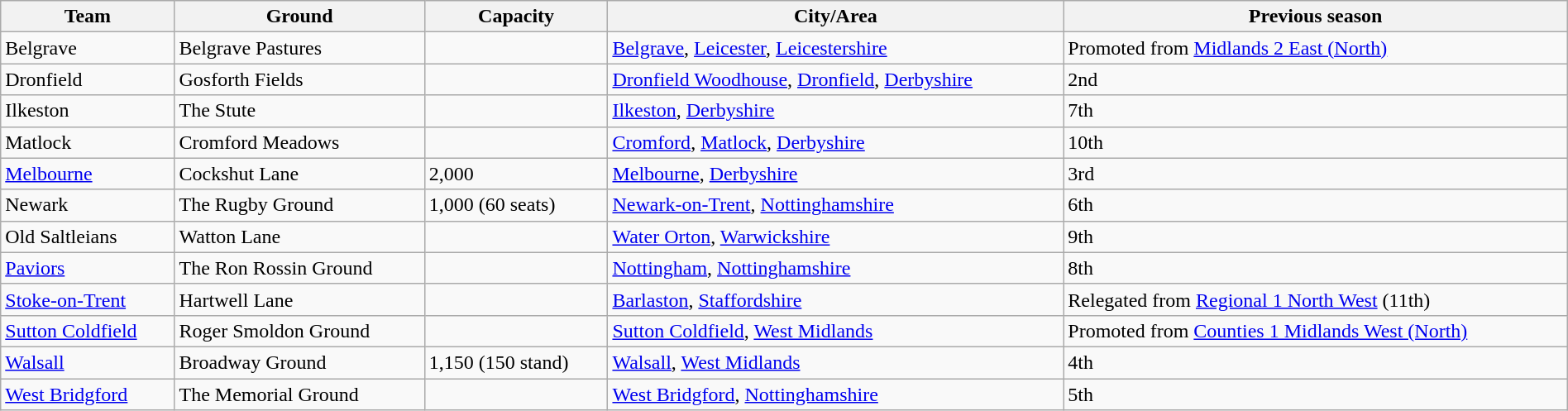<table class="wikitable sortable" width=100%>
<tr>
<th>Team</th>
<th>Ground</th>
<th>Capacity</th>
<th>City/Area</th>
<th>Previous season</th>
</tr>
<tr>
<td>Belgrave</td>
<td>Belgrave Pastures</td>
<td></td>
<td><a href='#'>Belgrave</a>, <a href='#'>Leicester</a>, <a href='#'>Leicestershire</a></td>
<td>Promoted from <a href='#'>Midlands 2 East (North)</a></td>
</tr>
<tr>
<td>Dronfield</td>
<td>Gosforth Fields</td>
<td></td>
<td><a href='#'>Dronfield Woodhouse</a>, <a href='#'>Dronfield</a>, <a href='#'>Derbyshire</a></td>
<td>2nd</td>
</tr>
<tr>
<td>Ilkeston</td>
<td>The Stute</td>
<td></td>
<td><a href='#'>Ilkeston</a>, <a href='#'>Derbyshire</a></td>
<td>7th</td>
</tr>
<tr>
<td>Matlock</td>
<td>Cromford Meadows</td>
<td></td>
<td><a href='#'>Cromford</a>, <a href='#'>Matlock</a>, <a href='#'>Derbyshire</a></td>
<td>10th</td>
</tr>
<tr>
<td><a href='#'>Melbourne</a></td>
<td>Cockshut Lane</td>
<td>2,000</td>
<td><a href='#'>Melbourne</a>, <a href='#'>Derbyshire</a></td>
<td>3rd</td>
</tr>
<tr>
<td>Newark</td>
<td>The Rugby Ground</td>
<td>1,000 (60 seats)</td>
<td><a href='#'>Newark-on-Trent</a>, <a href='#'>Nottinghamshire</a></td>
<td>6th</td>
</tr>
<tr>
<td>Old Saltleians</td>
<td>Watton Lane</td>
<td></td>
<td><a href='#'>Water Orton</a>, <a href='#'>Warwickshire</a></td>
<td>9th</td>
</tr>
<tr>
<td><a href='#'>Paviors</a></td>
<td>The Ron Rossin Ground</td>
<td></td>
<td><a href='#'>Nottingham</a>, <a href='#'>Nottinghamshire</a></td>
<td>8th</td>
</tr>
<tr>
<td><a href='#'>Stoke-on-Trent</a></td>
<td>Hartwell Lane</td>
<td></td>
<td><a href='#'>Barlaston</a>, <a href='#'>Staffordshire</a></td>
<td>Relegated from <a href='#'>Regional 1 North West</a> (11th)</td>
</tr>
<tr>
<td><a href='#'>Sutton Coldfield</a></td>
<td>Roger Smoldon Ground</td>
<td></td>
<td><a href='#'>Sutton Coldfield</a>, <a href='#'>West Midlands</a></td>
<td>Promoted from <a href='#'>Counties 1 Midlands West (North)</a></td>
</tr>
<tr>
<td><a href='#'>Walsall</a></td>
<td>Broadway Ground</td>
<td>1,150 (150 stand)</td>
<td><a href='#'>Walsall</a>, <a href='#'>West Midlands</a></td>
<td>4th</td>
</tr>
<tr>
<td><a href='#'>West Bridgford</a></td>
<td>The Memorial Ground</td>
<td></td>
<td><a href='#'>West Bridgford</a>, <a href='#'>Nottinghamshire</a></td>
<td>5th</td>
</tr>
</table>
